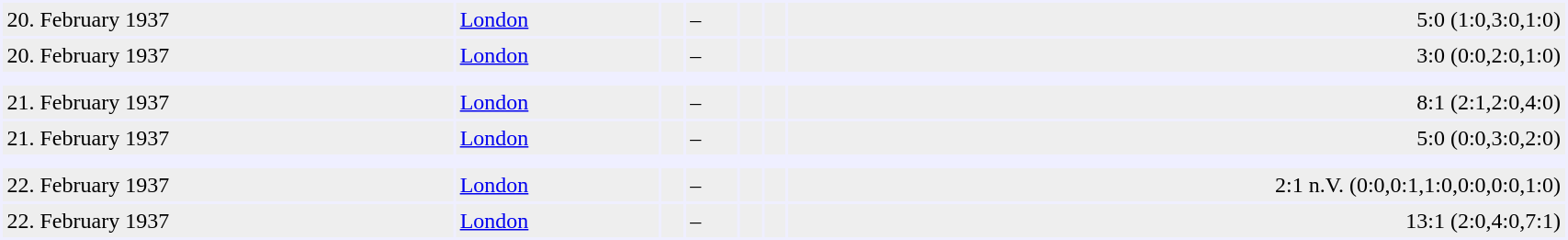<table cellspacing="2" border="0" cellpadding="3" bgcolor="#EFEFFF" width="90%">
<tr>
<td bgcolor="#EEEEEE">20. February 1937</td>
<td bgcolor="#EEEEEE"><a href='#'>London</a></td>
<td bgcolor="#EEEEEE"></td>
<td bgcolor="#EEEEEE">–</td>
<td bgcolor="#EEEEEE"></td>
<td bgcolor="#EEEEEE"></td>
<td bgcolor="#EEEEEE" align="right">5:0 (1:0,3:0,1:0)</td>
</tr>
<tr>
<td bgcolor="#EEEEEE">20. February 1937</td>
<td bgcolor="#EEEEEE"><a href='#'>London</a></td>
<td bgcolor="#EEEEEE"></td>
<td bgcolor="#EEEEEE">–</td>
<td bgcolor="#EEEEEE"></td>
<td bgcolor="#EEEEEE"></td>
<td bgcolor="#EEEEEE" align="right">3:0 (0:0,2:0,1:0)</td>
</tr>
<tr>
<td></td>
</tr>
<tr>
<td bgcolor="#EEEEEE">21. February 1937</td>
<td bgcolor="#EEEEEE"><a href='#'>London</a></td>
<td bgcolor="#EEEEEE"></td>
<td bgcolor="#EEEEEE">–</td>
<td bgcolor="#EEEEEE"></td>
<td bgcolor="#EEEEEE"></td>
<td bgcolor="#EEEEEE" align="right">8:1 (2:1,2:0,4:0)</td>
</tr>
<tr>
<td bgcolor="#EEEEEE">21. February 1937</td>
<td bgcolor="#EEEEEE"><a href='#'>London</a></td>
<td bgcolor="#EEEEEE"></td>
<td bgcolor="#EEEEEE">–</td>
<td bgcolor="#EEEEEE"></td>
<td bgcolor="#EEEEEE"></td>
<td bgcolor="#EEEEEE" align="right">5:0 (0:0,3:0,2:0)</td>
</tr>
<tr>
<td></td>
</tr>
<tr>
<td bgcolor="#EEEEEE">22. February 1937</td>
<td bgcolor="#EEEEEE"><a href='#'>London</a></td>
<td bgcolor="#EEEEEE"></td>
<td bgcolor="#EEEEEE">–</td>
<td bgcolor="#EEEEEE"></td>
<td bgcolor="#EEEEEE"></td>
<td bgcolor="#EEEEEE" align="right">2:1 n.V. (0:0,0:1,1:0,0:0,0:0,1:0)</td>
</tr>
<tr>
<td bgcolor="#EEEEEE">22. February 1937</td>
<td bgcolor="#EEEEEE"><a href='#'>London</a></td>
<td bgcolor="#EEEEEE"></td>
<td bgcolor="#EEEEEE">–</td>
<td bgcolor="#EEEEEE"></td>
<td bgcolor="#EEEEEE"></td>
<td bgcolor="#EEEEEE" align="right">13:1 (2:0,4:0,7:1)</td>
</tr>
</table>
